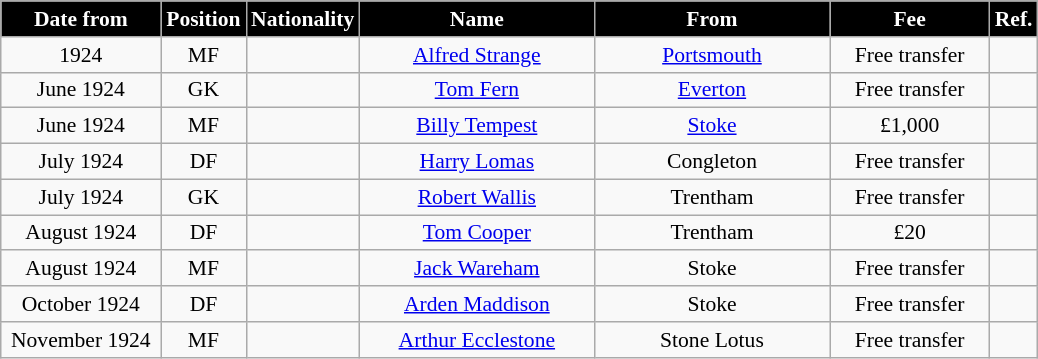<table class="wikitable" style="text-align:center; font-size:90%; ">
<tr>
<th style="background:#000000; color:white; width:100px;">Date from</th>
<th style="background:#000000; color:white; width:50px;">Position</th>
<th style="background:#000000; color:white; width:50px;">Nationality</th>
<th style="background:#000000; color:white; width:150px;">Name</th>
<th style="background:#000000; color:white; width:150px;">From</th>
<th style="background:#000000; color:white; width:100px;">Fee</th>
<th style="background:#000000; color:white; width:25px;">Ref.</th>
</tr>
<tr>
<td>1924</td>
<td>MF</td>
<td></td>
<td><a href='#'>Alfred Strange</a></td>
<td><a href='#'>Portsmouth</a></td>
<td>Free transfer</td>
<td></td>
</tr>
<tr>
<td>June 1924</td>
<td>GK</td>
<td></td>
<td><a href='#'>Tom Fern</a></td>
<td><a href='#'>Everton</a></td>
<td>Free transfer</td>
<td></td>
</tr>
<tr>
<td>June 1924</td>
<td>MF</td>
<td></td>
<td><a href='#'>Billy Tempest</a></td>
<td><a href='#'>Stoke</a></td>
<td>£1,000</td>
<td></td>
</tr>
<tr>
<td>July 1924</td>
<td>DF</td>
<td></td>
<td><a href='#'>Harry Lomas</a></td>
<td>Congleton</td>
<td>Free transfer</td>
<td></td>
</tr>
<tr>
<td>July 1924</td>
<td>GK</td>
<td></td>
<td><a href='#'>Robert Wallis</a></td>
<td>Trentham</td>
<td>Free transfer</td>
<td></td>
</tr>
<tr>
<td>August 1924</td>
<td>DF</td>
<td></td>
<td><a href='#'>Tom Cooper</a></td>
<td>Trentham</td>
<td>£20</td>
<td></td>
</tr>
<tr>
<td>August 1924</td>
<td>MF</td>
<td></td>
<td><a href='#'>Jack Wareham</a></td>
<td>Stoke</td>
<td>Free transfer</td>
<td></td>
</tr>
<tr>
<td>October 1924</td>
<td>DF</td>
<td></td>
<td><a href='#'>Arden Maddison</a></td>
<td>Stoke</td>
<td>Free transfer</td>
<td></td>
</tr>
<tr>
<td>November 1924</td>
<td>MF</td>
<td></td>
<td><a href='#'>Arthur Ecclestone</a></td>
<td>Stone Lotus</td>
<td>Free transfer</td>
<td></td>
</tr>
</table>
